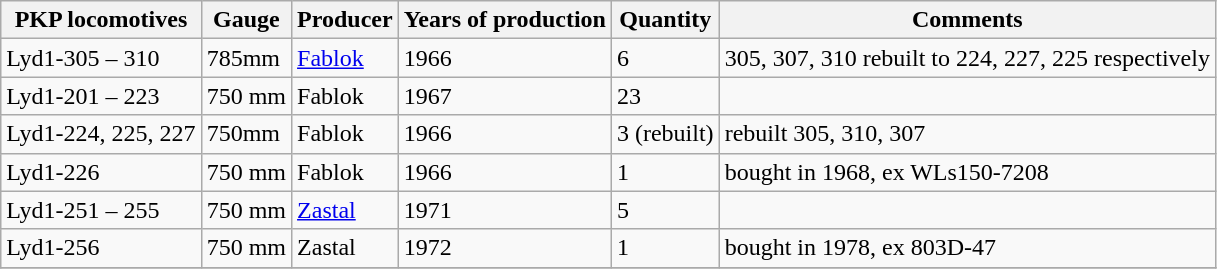<table class="wikitable">
<tr>
<th>PKP locomotives</th>
<th>Gauge</th>
<th>Producer</th>
<th>Years of production</th>
<th>Quantity</th>
<th>Comments</th>
</tr>
<tr>
<td>Lyd1-305 – 310</td>
<td>785mm</td>
<td><a href='#'>Fablok</a></td>
<td>1966</td>
<td>6</td>
<td>305, 307, 310 rebuilt to 224, 227, 225 respectively</td>
</tr>
<tr>
<td>Lyd1-201 – 223</td>
<td>750 mm</td>
<td>Fablok</td>
<td>1967</td>
<td>23</td>
<td></td>
</tr>
<tr>
<td>Lyd1-224, 225, 227</td>
<td>750mm</td>
<td>Fablok</td>
<td>1966</td>
<td>3 (rebuilt)</td>
<td>rebuilt 305, 310, 307</td>
</tr>
<tr>
<td>Lyd1-226</td>
<td>750 mm</td>
<td>Fablok</td>
<td>1966</td>
<td>1</td>
<td>bought in 1968, ex WLs150-7208</td>
</tr>
<tr>
<td>Lyd1-251 – 255</td>
<td>750 mm</td>
<td><a href='#'>Zastal</a></td>
<td>1971</td>
<td>5</td>
<td></td>
</tr>
<tr>
<td>Lyd1-256</td>
<td>750 mm</td>
<td>Zastal</td>
<td>1972</td>
<td>1</td>
<td>bought in 1978, ex 803D-47</td>
</tr>
<tr>
</tr>
</table>
